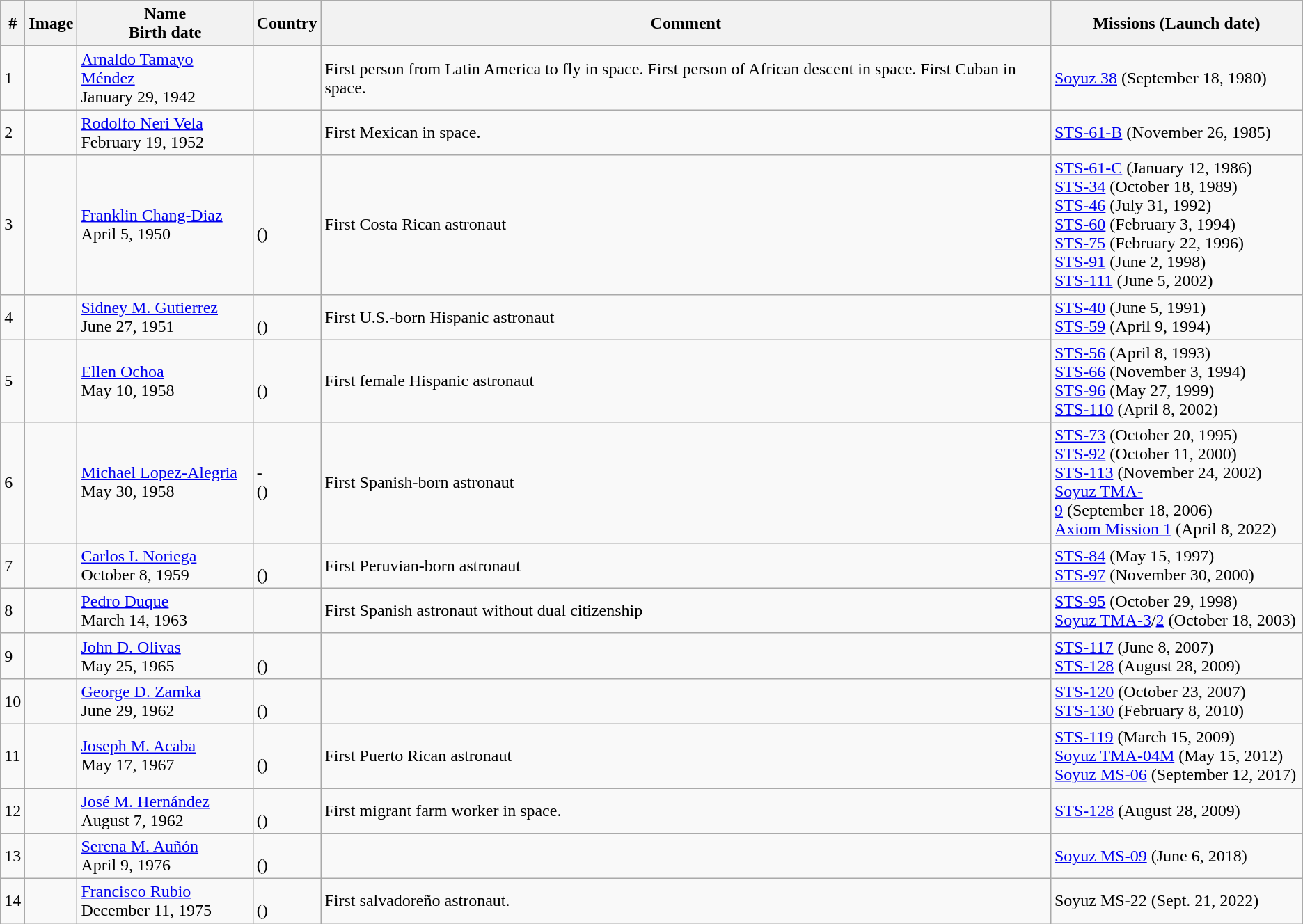<table class="wikitable sticky-header">
<tr>
<th>#</th>
<th>Image</th>
<th>Name<br>Birth date</th>
<th>Country</th>
<th>Comment</th>
<th>Missions (Launch date)</th>
</tr>
<tr>
<td>1</td>
<td></td>
<td><a href='#'>Arnaldo Tamayo Méndez</a><br>January 29, 1942</td>
<td></td>
<td>First person from Latin America to fly in space. First person of African descent in space. First Cuban in space.</td>
<td><a href='#'>Soyuz 38</a> (September 18, 1980)</td>
</tr>
<tr>
<td>2</td>
<td></td>
<td><a href='#'>Rodolfo Neri Vela</a><br>February 19, 1952</td>
<td></td>
<td>First Mexican in space.</td>
<td><a href='#'>STS-61-B</a> (November 26, 1985)</td>
</tr>
<tr>
<td>3</td>
<td></td>
<td><a href='#'>Franklin Chang-Diaz</a><br>April 5, 1950</td>
<td><br>()</td>
<td>First Costa Rican astronaut</td>
<td><a href='#'>STS-61-C</a> (January 12, 1986)<br><a href='#'>STS-34</a> (October 18, 1989)<br><a href='#'>STS-46</a> (July 31, 1992)<br><a href='#'>STS-60</a> (February 3, 1994)<br><a href='#'>STS-75</a> (February 22, 1996)<br><a href='#'>STS-91</a> (June 2, 1998)<br><a href='#'>STS-111</a> (June 5, 2002)</td>
</tr>
<tr>
<td>4</td>
<td></td>
<td><a href='#'>Sidney M. Gutierrez</a><br>June 27, 1951</td>
<td><br>()</td>
<td>First U.S.-born Hispanic astronaut</td>
<td><a href='#'>STS-40</a> (June 5, 1991)<br><a href='#'>STS-59</a> (April 9, 1994)</td>
</tr>
<tr>
<td>5</td>
<td></td>
<td><a href='#'>Ellen Ochoa</a><br>May 10, 1958</td>
<td><br>()</td>
<td>First female Hispanic astronaut</td>
<td><a href='#'>STS-56</a> (April 8, 1993)<br><a href='#'>STS-66</a> (November 3, 1994)<br><a href='#'>STS-96</a> (May 27, 1999)<br><a href='#'>STS-110</a> (April 8, 2002)</td>
</tr>
<tr>
<td>6</td>
<td></td>
<td><a href='#'>Michael Lopez-Alegria</a><br>May 30, 1958</td>
<td>-<br>()</td>
<td>First Spanish-born astronaut</td>
<td><a href='#'>STS-73</a> (October 20, 1995)<br><a href='#'>STS-92</a> (October 11, 2000)<br><a href='#'>STS-113</a> (November 24, 2002)<br><a href='#'>Soyuz TMA-9</a> (September 18, 2006)<br><a href='#'>Axiom Mission 1</a> (April 8, 2022)</td>
</tr>
<tr>
<td>7</td>
<td></td>
<td><a href='#'>Carlos I. Noriega</a><br>October 8, 1959</td>
<td><br>()</td>
<td>First Peruvian-born astronaut</td>
<td><a href='#'>STS-84</a> (May 15, 1997)<br><a href='#'>STS-97</a> (November 30, 2000)</td>
</tr>
<tr>
<td>8</td>
<td></td>
<td><a href='#'>Pedro Duque</a><br>March 14, 1963</td>
<td></td>
<td>First Spanish astronaut without dual citizenship</td>
<td><a href='#'>STS-95</a> (October 29, 1998)<br><a href='#'>Soyuz TMA-3</a>/<a href='#'>2</a> (October 18, 2003)</td>
</tr>
<tr>
<td>9</td>
<td></td>
<td><a href='#'>John D. Olivas</a><br>May 25, 1965</td>
<td><br>()</td>
<td></td>
<td><a href='#'>STS-117</a> (June 8, 2007)<br><a href='#'>STS-128</a> (August 28, 2009)</td>
</tr>
<tr>
<td>10</td>
<td></td>
<td><a href='#'>George D. Zamka</a><br>June 29, 1962</td>
<td><br>()</td>
<td></td>
<td><a href='#'>STS-120</a> (October 23, 2007)<br><a href='#'>STS-130</a> (February 8, 2010)</td>
</tr>
<tr>
<td>11</td>
<td></td>
<td><a href='#'>Joseph M. Acaba</a><br>May 17, 1967</td>
<td><br>()</td>
<td>First Puerto Rican astronaut</td>
<td><a href='#'>STS-119</a> (March 15, 2009)<br><a href='#'>Soyuz TMA-04M</a> (May 15, 2012)<br> <a href='#'>Soyuz MS-06</a> (September 12, 2017)</td>
</tr>
<tr>
<td>12</td>
<td></td>
<td><a href='#'>José M. Hernández</a><br>August 7, 1962</td>
<td><br>()</td>
<td>First migrant farm worker in space.</td>
<td><a href='#'>STS-128</a> (August 28, 2009)</td>
</tr>
<tr>
<td>13</td>
<td></td>
<td><a href='#'>Serena M. Auñón</a><br>April 9, 1976</td>
<td><br>()</td>
<td></td>
<td><a href='#'>Soyuz MS-09</a> (June 6, 2018)</td>
</tr>
<tr>
<td>14</td>
<td></td>
<td><a href='#'>Francisco Rubio</a><br>December 11, 1975</td>
<td><br>()</td>
<td>First salvadoreño astronaut.</td>
<td>Soyuz MS-22 (Sept. 21, 2022)</td>
</tr>
</table>
